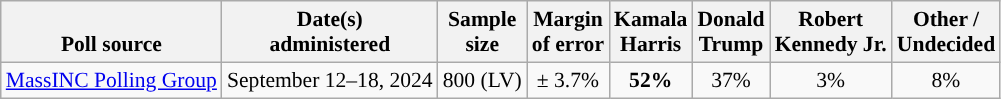<table class="wikitable sortable mw-datatable" style="font-size:90%;text-align:center;line-height:17px">
<tr style="vertical-align:bottom">
<th>Poll source</th>
<th>Date(s)<br>administered</th>
<th>Sample<br>size</th>
<th>Margin<br>of error</th>
<th class="unsortable">Kamala<br>Harris<br></th>
<th class="unsortable">Donald<br>Trump<br></th>
<th class="unsortable">Robert<br>Kennedy Jr.<br></th>
<th class="unsortable">Other /<br>Undecided</th>
</tr>
<tr>
<td style="text-align:left;"><a href='#'>MassINC Polling Group</a></td>
<td data-sort-value="2024-09-18">September 12–18, 2024</td>
<td>800 (LV)</td>
<td>± 3.7%</td>
<td style="color:black;background-color:"><strong>52%</strong></td>
<td>37%</td>
<td>3%</td>
<td>8%</td>
</tr>
</table>
